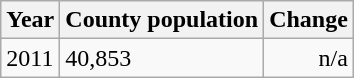<table class="wikitable">
<tr>
<th>Year</th>
<th>County population</th>
<th>Change</th>
</tr>
<tr>
<td>2011</td>
<td>40,853</td>
<td align="right">n/a</td>
</tr>
</table>
